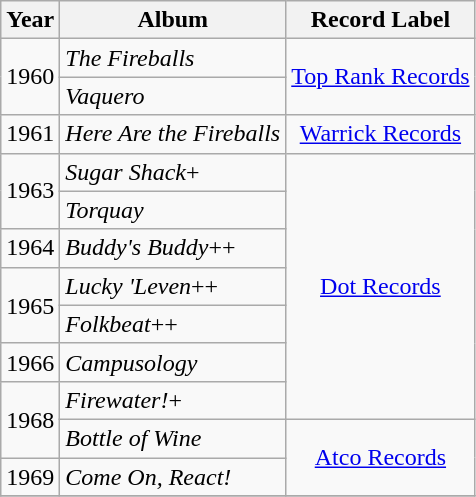<table class="wikitable" style=text-align:center;>
<tr>
<th>Year</th>
<th>Album</th>
<th>Record Label</th>
</tr>
<tr>
<td rowspan="2">1960</td>
<td align=left><em>The Fireballs</em></td>
<td rowspan="2"><a href='#'>Top Rank Records</a></td>
</tr>
<tr>
<td align=left><em>Vaquero</em></td>
</tr>
<tr>
<td rowspan="1">1961</td>
<td align=left><em>Here Are the Fireballs</em></td>
<td rowspan="1"><a href='#'>Warrick Records</a></td>
</tr>
<tr>
<td rowspan="2">1963</td>
<td align=left><em>Sugar Shack</em>+</td>
<td rowspan="7"><a href='#'>Dot Records</a></td>
</tr>
<tr>
<td align=left><em>Torquay</em></td>
</tr>
<tr>
<td rowspan="1">1964</td>
<td align=left><em>Buddy's Buddy</em>++</td>
</tr>
<tr>
<td rowspan="2">1965</td>
<td align=left><em>Lucky 'Leven</em>++</td>
</tr>
<tr>
<td align=left><em>Folkbeat</em>++</td>
</tr>
<tr>
<td rowspan="1">1966</td>
<td align=left><em>Campusology</em></td>
</tr>
<tr>
<td rowspan="2">1968</td>
<td align=left><em>Firewater!</em>+</td>
</tr>
<tr>
<td align=left><em>Bottle of Wine</em></td>
<td rowspan="2"><a href='#'>Atco Records</a></td>
</tr>
<tr>
<td rowspan="1">1969</td>
<td align=left><em>Come On, React!</em></td>
</tr>
<tr>
</tr>
</table>
